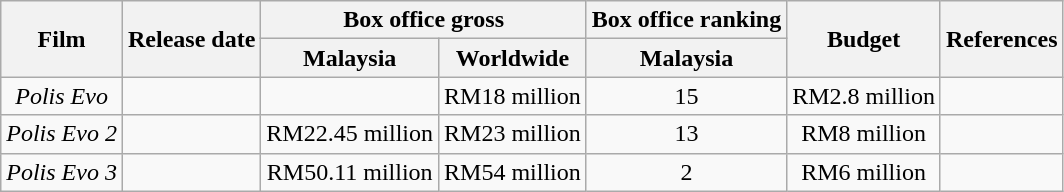<table class="wikitable" style="text-align:center;">
<tr>
<th rowspan="2">Film</th>
<th rowspan="2">Release date</th>
<th colspan="2">Box office gross</th>
<th>Box office ranking</th>
<th rowspan="2">Budget</th>
<th rowspan="2">References</th>
</tr>
<tr>
<th>Malaysia</th>
<th>Worldwide</th>
<th>Malaysia</th>
</tr>
<tr>
<td><em>Polis Evo</em></td>
<td></td>
<td></td>
<td>RM18 million</td>
<td>15</td>
<td>RM2.8 million</td>
<td></td>
</tr>
<tr>
<td><em>Polis Evo 2</em></td>
<td></td>
<td>RM22.45 million</td>
<td>RM23 million</td>
<td>13</td>
<td>RM8 million</td>
<td></td>
</tr>
<tr>
<td><em>Polis Evo 3</em></td>
<td></td>
<td>RM50.11 million</td>
<td>RM54 million</td>
<td>2</td>
<td>RM6 million</td>
<td></td>
</tr>
</table>
